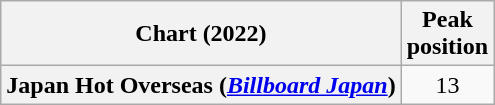<table class="wikitable plainrowheaders" style="text-align:center">
<tr>
<th scope="col">Chart (2022)</th>
<th scope="col">Peak<br>position</th>
</tr>
<tr>
<th scope="row">Japan Hot Overseas (<em><a href='#'>Billboard Japan</a></em>)</th>
<td>13</td>
</tr>
</table>
